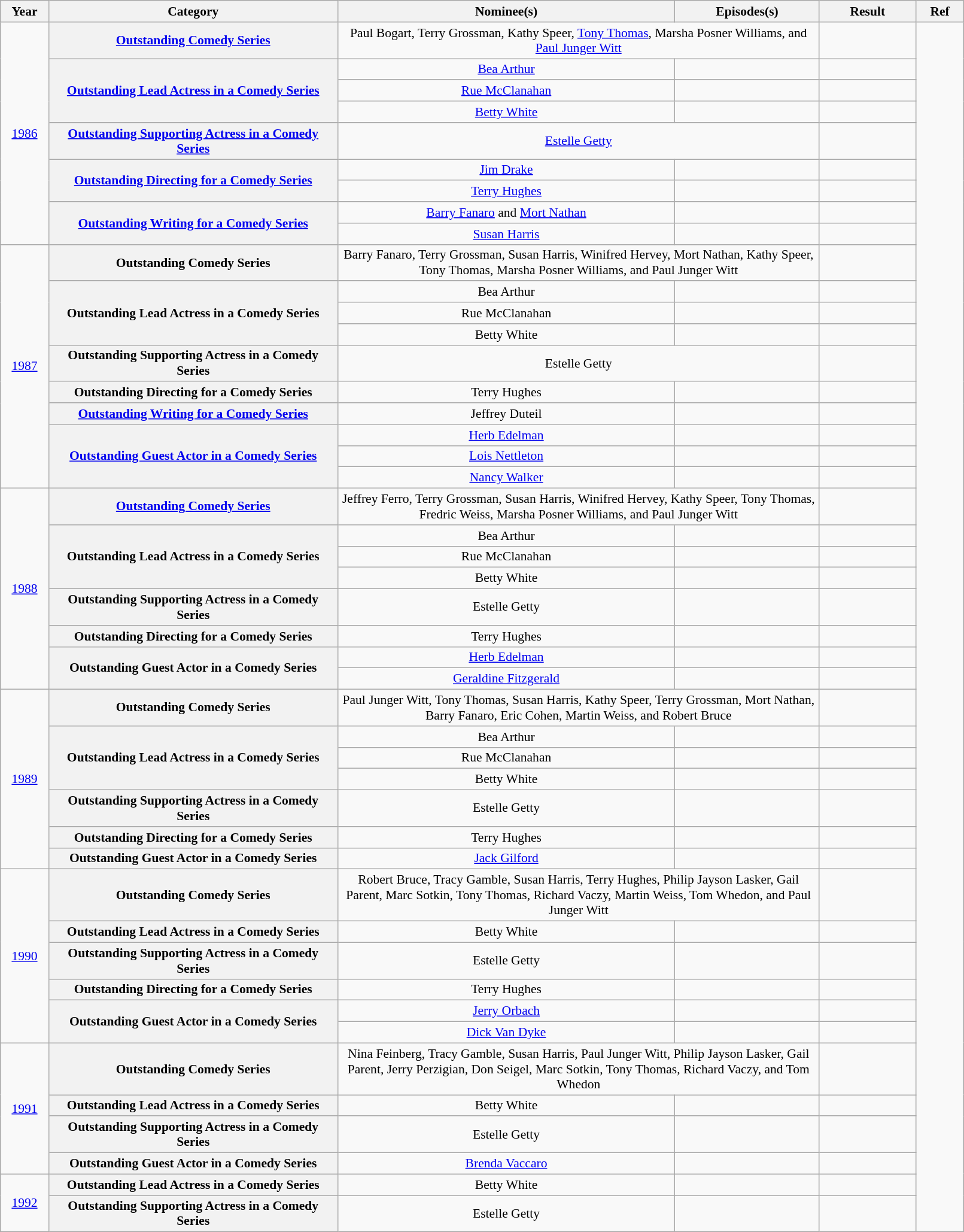<table class="wikitable plainrowheaders" style="font-size: 90%; text-align:center" width=85%>
<tr>
<th scope="col" width="5%">Year</th>
<th scope="col" width="30%">Category</th>
<th scope="col" width="35%">Nominee(s)</th>
<th scope="col" width="15%">Episodes(s)</th>
<th scope="col" width="10%">Result</th>
<th scope="col" width="5%">Ref</th>
</tr>
<tr>
<td rowspan="9"><a href='#'>1986</a></td>
<th scope="row" style="text-align:center"><a href='#'>Outstanding Comedy Series</a></th>
<td colspan="2">Paul Bogart, Terry Grossman, Kathy Speer, <a href='#'>Tony Thomas</a>, Marsha Posner Williams, and <a href='#'>Paul Junger Witt</a></td>
<td></td>
<td rowspan="46"></td>
</tr>
<tr>
<th scope="row" style="text-align:center" rowspan="3"><a href='#'>Outstanding Lead Actress in a Comedy Series</a></th>
<td><a href='#'>Bea Arthur</a> </td>
<td></td>
<td></td>
</tr>
<tr>
<td><a href='#'>Rue McClanahan</a> </td>
<td></td>
<td></td>
</tr>
<tr>
<td><a href='#'>Betty White</a> </td>
<td></td>
<td></td>
</tr>
<tr>
<th scope="row" style="text-align:center"><a href='#'>Outstanding Supporting Actress in a Comedy Series</a></th>
<td colspan="2"><a href='#'>Estelle Getty</a> </td>
<td></td>
</tr>
<tr>
<th scope="row" style="text-align:center" rowspan="2"><a href='#'>Outstanding Directing for a Comedy Series</a></th>
<td><a href='#'>Jim Drake</a></td>
<td></td>
<td></td>
</tr>
<tr>
<td><a href='#'>Terry Hughes</a></td>
<td></td>
<td></td>
</tr>
<tr>
<th scope="row" style="text-align:center" rowspan="2"><a href='#'>Outstanding Writing for a Comedy Series</a></th>
<td><a href='#'>Barry Fanaro</a> and <a href='#'>Mort Nathan</a></td>
<td></td>
<td></td>
</tr>
<tr>
<td><a href='#'>Susan Harris</a></td>
<td></td>
<td></td>
</tr>
<tr>
<td rowspan=10><a href='#'>1987</a></td>
<th scope="row" style="text-align:center">Outstanding Comedy Series</th>
<td colspan="2">Barry Fanaro, Terry Grossman, Susan Harris, Winifred Hervey, Mort Nathan, Kathy Speer, Tony Thomas, Marsha Posner Williams, and Paul Junger Witt</td>
<td></td>
</tr>
<tr>
<th scope="row" style="text-align:center" rowspan="3">Outstanding Lead Actress in a Comedy Series</th>
<td>Bea Arthur</td>
<td></td>
<td></td>
</tr>
<tr>
<td>Rue McClanahan</td>
<td></td>
<td></td>
</tr>
<tr>
<td>Betty White</td>
<td></td>
<td></td>
</tr>
<tr>
<th scope="row" style="text-align:center">Outstanding Supporting Actress in a Comedy Series</th>
<td colspan="2">Estelle Getty</td>
<td></td>
</tr>
<tr>
<th scope="row" style="text-align:center">Outstanding Directing for a Comedy Series</th>
<td>Terry Hughes</td>
<td></td>
<td></td>
</tr>
<tr>
<th scope="row" style="text-align:center"><a href='#'>Outstanding Writing for a Comedy Series</a></th>
<td>Jeffrey Duteil</td>
<td></td>
<td></td>
</tr>
<tr>
<th scope="row" style="text-align:center" rowspan="3"><a href='#'>Outstanding Guest Actor in a Comedy Series</a></th>
<td><a href='#'>Herb Edelman</a> </td>
<td></td>
<td></td>
</tr>
<tr>
<td><a href='#'>Lois Nettleton</a> </td>
<td></td>
<td></td>
</tr>
<tr>
<td><a href='#'>Nancy Walker</a> </td>
<td></td>
<td></td>
</tr>
<tr>
<td rowspan=8><a href='#'>1988</a></td>
<th scope="row" style="text-align:center"><a href='#'>Outstanding Comedy Series</a></th>
<td colspan="2">Jeffrey Ferro, Terry Grossman, Susan Harris, Winifred Hervey, Kathy Speer, Tony Thomas, Fredric Weiss, Marsha Posner Williams, and Paul Junger Witt</td>
<td></td>
</tr>
<tr>
<th scope="row" style="text-align:center" rowspan="3">Outstanding Lead Actress in a Comedy Series</th>
<td>Bea Arthur</td>
<td></td>
<td></td>
</tr>
<tr>
<td>Rue McClanahan</td>
<td></td>
<td></td>
</tr>
<tr>
<td>Betty White</td>
<td></td>
<td></td>
</tr>
<tr>
<th scope="row" style="text-align:center">Outstanding Supporting Actress in a Comedy Series</th>
<td>Estelle Getty </td>
<td></td>
<td></td>
</tr>
<tr>
<th scope="row" style="text-align:center">Outstanding Directing for a Comedy Series</th>
<td>Terry Hughes</td>
<td></td>
<td></td>
</tr>
<tr>
<th scope="row" style="text-align:center" rowspan="2">Outstanding Guest Actor in a Comedy Series</th>
<td><a href='#'>Herb Edelman</a> </td>
<td></td>
<td></td>
</tr>
<tr>
<td><a href='#'>Geraldine Fitzgerald</a> </td>
<td></td>
<td></td>
</tr>
<tr>
<td rowspan=7><a href='#'>1989</a></td>
<th scope="row" style="text-align:center">Outstanding Comedy Series</th>
<td colspan="2">Paul Junger Witt, Tony Thomas, Susan Harris, Kathy Speer, Terry Grossman, Mort Nathan, Barry Fanaro, Eric Cohen, Martin Weiss, and Robert Bruce</td>
<td></td>
</tr>
<tr>
<th scope="row" style="text-align:center" rowspan="3">Outstanding Lead Actress in a Comedy Series</th>
<td>Bea Arthur</td>
<td></td>
<td></td>
</tr>
<tr>
<td>Rue McClanahan</td>
<td></td>
<td></td>
</tr>
<tr>
<td>Betty White</td>
<td></td>
<td></td>
</tr>
<tr>
<th scope="row" style="text-align:center">Outstanding Supporting Actress in a Comedy Series</th>
<td>Estelle Getty </td>
<td></td>
<td></td>
</tr>
<tr>
<th scope="row" style="text-align:center">Outstanding Directing for a Comedy Series</th>
<td>Terry Hughes</td>
<td></td>
<td></td>
</tr>
<tr>
<th scope="row" style="text-align:center">Outstanding Guest Actor in a Comedy Series</th>
<td><a href='#'>Jack Gilford</a> </td>
<td></td>
<td></td>
</tr>
<tr>
<td rowspan="6"><a href='#'>1990</a></td>
<th scope="row" style="text-align:center">Outstanding Comedy Series</th>
<td colspan="2">Robert Bruce, Tracy Gamble, Susan Harris, Terry Hughes, Philip Jayson Lasker, Gail Parent, Marc Sotkin, Tony Thomas, Richard Vaczy, Martin Weiss, Tom Whedon, and Paul Junger Witt</td>
<td></td>
</tr>
<tr>
<th scope="row" style="text-align:center">Outstanding Lead Actress in a Comedy Series</th>
<td>Betty White</td>
<td></td>
<td></td>
</tr>
<tr>
<th scope="row" style="text-align:center">Outstanding Supporting Actress in a Comedy Series</th>
<td>Estelle Getty </td>
<td></td>
<td></td>
</tr>
<tr>
<th scope="row" style="text-align:center">Outstanding Directing for a Comedy Series</th>
<td>Terry Hughes</td>
<td></td>
<td></td>
</tr>
<tr>
<th scope="row" style="text-align:center" rowspan=2>Outstanding Guest Actor in a Comedy Series</th>
<td><a href='#'>Jerry Orbach</a> </td>
<td></td>
<td></td>
</tr>
<tr>
<td><a href='#'>Dick Van Dyke</a> </td>
<td></td>
<td></td>
</tr>
<tr>
<td rowspan=4><a href='#'>1991</a></td>
<th scope="row" style="text-align:center">Outstanding Comedy Series</th>
<td colspan="2">Nina Feinberg, Tracy Gamble, Susan Harris, Paul Junger Witt, Philip Jayson Lasker, Gail Parent, Jerry Perzigian, Don Seigel, Marc Sotkin, Tony Thomas, Richard Vaczy, and Tom Whedon</td>
<td></td>
</tr>
<tr>
<th scope="row" style="text-align:center">Outstanding Lead Actress in a Comedy Series</th>
<td>Betty White</td>
<td></td>
<td></td>
</tr>
<tr>
<th scope="row" style="text-align:center">Outstanding Supporting Actress in a Comedy Series</th>
<td>Estelle Getty </td>
<td></td>
<td></td>
</tr>
<tr>
<th scope="row" style="text-align:center">Outstanding Guest Actor in a Comedy Series</th>
<td><a href='#'>Brenda Vaccaro</a> </td>
<td></td>
<td></td>
</tr>
<tr>
<td rowspan=2><a href='#'>1992</a></td>
<th scope="row" style="text-align:center">Outstanding Lead Actress in a Comedy Series</th>
<td>Betty White</td>
<td></td>
<td></td>
</tr>
<tr>
<th scope="row" style="text-align:center">Outstanding Supporting Actress in a Comedy Series</th>
<td>Estelle Getty </td>
<td></td>
<td></td>
</tr>
</table>
